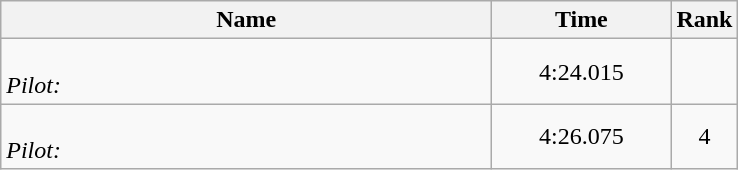<table class="wikitable" style="text-align:center;">
<tr>
<th style="width:20em">Name</th>
<th style="width:7em">Time</th>
<th>Rank</th>
</tr>
<tr>
<td align="left"><br><em>Pilot: </em></td>
<td>4:24.015</td>
<td></td>
</tr>
<tr>
<td align="left"><br><em>Pilot: </em></td>
<td>4:26.075</td>
<td>4</td>
</tr>
</table>
